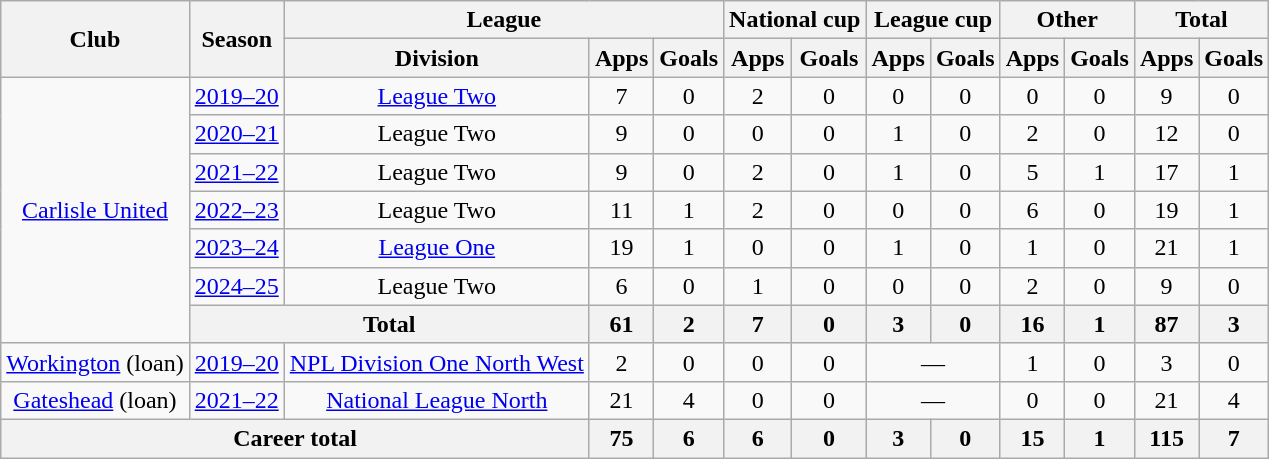<table class="wikitable" style="text-align: center">
<tr>
<th rowspan="2">Club</th>
<th rowspan="2">Season</th>
<th colspan="3">League</th>
<th colspan="2">National cup</th>
<th colspan="2">League cup</th>
<th colspan="2">Other</th>
<th colspan="2">Total</th>
</tr>
<tr>
<th>Division</th>
<th>Apps</th>
<th>Goals</th>
<th>Apps</th>
<th>Goals</th>
<th>Apps</th>
<th>Goals</th>
<th>Apps</th>
<th>Goals</th>
<th>Apps</th>
<th>Goals</th>
</tr>
<tr>
<td rowspan="7"><a href='#'>Carlisle United</a></td>
<td><a href='#'>2019–20</a></td>
<td><a href='#'>League Two</a></td>
<td>7</td>
<td>0</td>
<td>2</td>
<td>0</td>
<td>0</td>
<td>0</td>
<td>0</td>
<td>0</td>
<td>9</td>
<td>0</td>
</tr>
<tr>
<td><a href='#'>2020–21</a></td>
<td>League Two</td>
<td>9</td>
<td>0</td>
<td>0</td>
<td>0</td>
<td>1</td>
<td>0</td>
<td>2</td>
<td>0</td>
<td>12</td>
<td>0</td>
</tr>
<tr>
<td><a href='#'>2021–22</a></td>
<td>League Two</td>
<td>9</td>
<td>0</td>
<td>2</td>
<td>0</td>
<td>1</td>
<td>0</td>
<td>5</td>
<td>1</td>
<td>17</td>
<td>1</td>
</tr>
<tr>
<td><a href='#'>2022–23</a></td>
<td>League Two</td>
<td>11</td>
<td>1</td>
<td>2</td>
<td>0</td>
<td>0</td>
<td>0</td>
<td>6</td>
<td>0</td>
<td>19</td>
<td>1</td>
</tr>
<tr>
<td><a href='#'>2023–24</a></td>
<td><a href='#'>League One</a></td>
<td>19</td>
<td>1</td>
<td>0</td>
<td>0</td>
<td>1</td>
<td>0</td>
<td>1</td>
<td>0</td>
<td>21</td>
<td>1</td>
</tr>
<tr>
<td><a href='#'>2024–25</a></td>
<td>League Two</td>
<td>6</td>
<td>0</td>
<td>1</td>
<td>0</td>
<td>0</td>
<td>0</td>
<td>2</td>
<td>0</td>
<td>9</td>
<td>0</td>
</tr>
<tr>
<th colspan="2">Total</th>
<th>61</th>
<th>2</th>
<th>7</th>
<th>0</th>
<th>3</th>
<th>0</th>
<th>16</th>
<th>1</th>
<th>87</th>
<th>3</th>
</tr>
<tr>
<td><a href='#'>Workington</a> (loan)</td>
<td><a href='#'>2019–20</a></td>
<td><a href='#'>NPL Division One North West</a></td>
<td>2</td>
<td>0</td>
<td>0</td>
<td>0</td>
<td colspan="2">—</td>
<td>1</td>
<td>0</td>
<td>3</td>
<td>0</td>
</tr>
<tr>
<td><a href='#'>Gateshead</a> (loan)</td>
<td><a href='#'>2021–22</a></td>
<td><a href='#'>National League North</a></td>
<td>21</td>
<td>4</td>
<td>0</td>
<td>0</td>
<td colspan="2">—</td>
<td>0</td>
<td>0</td>
<td>21</td>
<td>4</td>
</tr>
<tr>
<th colspan="3">Career total</th>
<th>75</th>
<th>6</th>
<th>6</th>
<th>0</th>
<th>3</th>
<th>0</th>
<th>15</th>
<th>1</th>
<th>115</th>
<th>7</th>
</tr>
</table>
